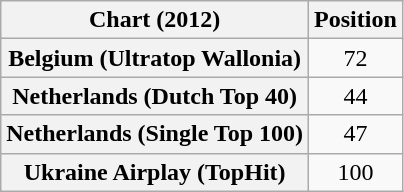<table class="wikitable plainrowheaders sortable" style="text-align:center;">
<tr>
<th scope="col">Chart (2012)</th>
<th scope="col">Position</th>
</tr>
<tr>
<th scope="row">Belgium (Ultratop Wallonia)</th>
<td>72</td>
</tr>
<tr>
<th scope="row">Netherlands (Dutch Top 40)</th>
<td>44</td>
</tr>
<tr>
<th scope="row">Netherlands (Single Top 100)</th>
<td>47</td>
</tr>
<tr>
<th scope="row">Ukraine Airplay (TopHit)</th>
<td style="text-align:center;">100</td>
</tr>
</table>
